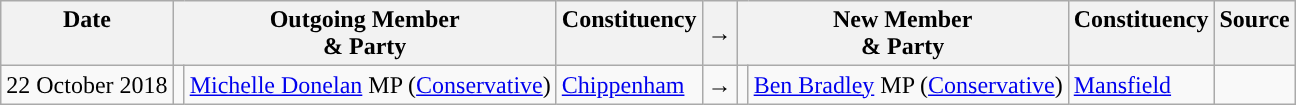<table class="wikitable">
<tr>
<th valign="top">Date</th>
<th colspan="2" valign="top">Outgoing Member<br>& Party</th>
<th valign="top">Constituency</th>
<th>→</th>
<th colspan="2" valign="top">New Member<br>& Party</th>
<th valign="top">Constituency</th>
<th valign="top">Source</th>
</tr>
<tr>
<td>22 October 2018</td>
<td style="color:inherit;background:"></td>
<td><a href='#'>Michelle Donelan</a> MP (<a href='#'>Conservative</a>)</td>
<td><a href='#'>Chippenham</a></td>
<td>→</td>
<td style="color:inherit;background:"></td>
<td><a href='#'>Ben Bradley</a> MP (<a href='#'>Conservative</a>)</td>
<td><a href='#'>Mansfield</a></td>
<td></td>
</tr>
</table>
